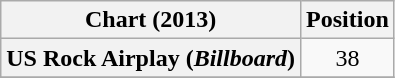<table class="wikitable plainrowheaders">
<tr>
<th>Chart (2013)</th>
<th>Position</th>
</tr>
<tr>
<th scope="row">US Rock Airplay (<em>Billboard</em>)</th>
<td style="text-align:center;">38</td>
</tr>
<tr>
</tr>
</table>
